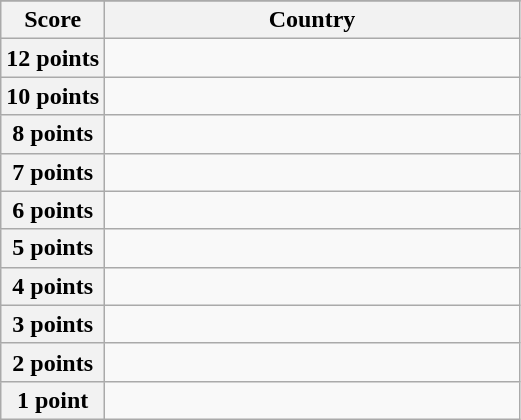<table class="wikitable">
<tr>
</tr>
<tr>
<th scope="col" width="20%">Score</th>
<th scope="col">Country</th>
</tr>
<tr>
<th scope="row">12 points</th>
<td></td>
</tr>
<tr>
<th scope="row">10 points</th>
<td></td>
</tr>
<tr>
<th scope="row">8 points</th>
<td></td>
</tr>
<tr>
<th scope="row">7 points</th>
<td></td>
</tr>
<tr>
<th scope="row">6 points</th>
<td></td>
</tr>
<tr>
<th scope="row">5 points</th>
<td></td>
</tr>
<tr>
<th scope="row">4 points</th>
<td></td>
</tr>
<tr>
<th scope="row">3 points</th>
<td></td>
</tr>
<tr>
<th scope="row">2 points</th>
<td></td>
</tr>
<tr>
<th scope="row">1 point</th>
<td></td>
</tr>
</table>
